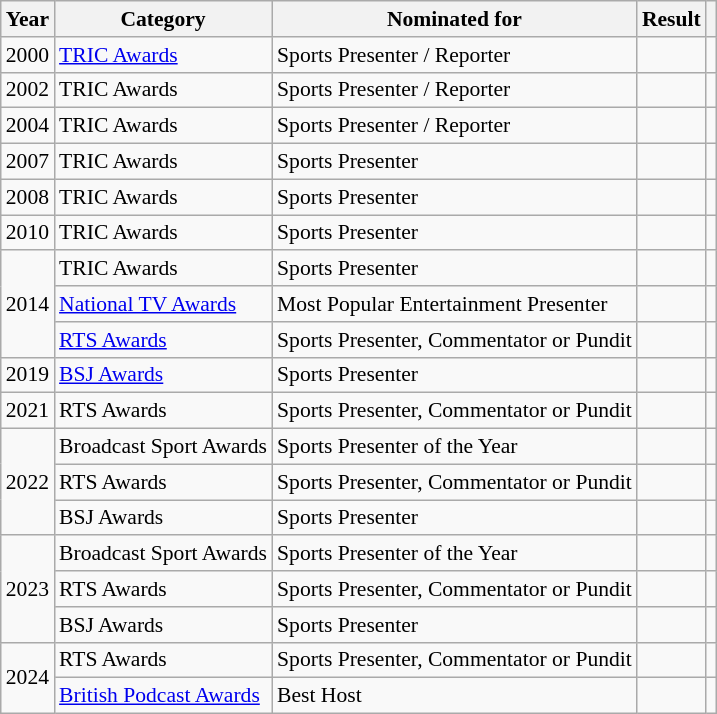<table class="wikitable plainrowheaders" style="font-size: 90%">
<tr>
<th scope="col">Year</th>
<th scope="col">Category</th>
<th scope="col">Nominated for</th>
<th scope="col">Result</th>
<th scope="col"></th>
</tr>
<tr>
<td align="center">2000</td>
<td><a href='#'>TRIC Awards</a></td>
<td>Sports Presenter / Reporter</td>
<td></td>
<td align="center"></td>
</tr>
<tr>
<td align="center">2002</td>
<td>TRIC Awards</td>
<td>Sports Presenter / Reporter</td>
<td></td>
<td align="center"></td>
</tr>
<tr>
<td align="center">2004</td>
<td>TRIC Awards</td>
<td>Sports Presenter / Reporter</td>
<td></td>
<td align="center"></td>
</tr>
<tr>
<td align="center">2007</td>
<td>TRIC Awards</td>
<td>Sports Presenter</td>
<td></td>
<td align="center"></td>
</tr>
<tr>
<td align="center">2008</td>
<td>TRIC Awards</td>
<td>Sports Presenter</td>
<td></td>
<td align="center"></td>
</tr>
<tr>
<td align="center">2010</td>
<td>TRIC Awards</td>
<td>Sports Presenter</td>
<td></td>
<td align="center"></td>
</tr>
<tr>
<td rowspan = "3" align="center">2014</td>
<td>TRIC Awards</td>
<td>Sports Presenter</td>
<td></td>
<td align="center"></td>
</tr>
<tr>
<td><a href='#'>National TV Awards</a></td>
<td>Most Popular Entertainment Presenter</td>
<td></td>
<td align="center"></td>
</tr>
<tr>
<td><a href='#'>RTS Awards</a></td>
<td>Sports Presenter, Commentator or Pundit</td>
<td></td>
<td align="center"></td>
</tr>
<tr>
<td align="center">2019</td>
<td><a href='#'>BSJ Awards</a></td>
<td>Sports Presenter</td>
<td></td>
<td align="center"></td>
</tr>
<tr>
<td align="center">2021</td>
<td>RTS Awards</td>
<td>Sports Presenter, Commentator or Pundit</td>
<td></td>
<td align="center"></td>
</tr>
<tr>
<td rowspan = "3" align="center">2022</td>
<td>Broadcast Sport Awards</td>
<td>Sports Presenter of the Year</td>
<td></td>
<td align="center"></td>
</tr>
<tr>
<td>RTS Awards</td>
<td>Sports Presenter, Commentator or Pundit</td>
<td></td>
<td align="center"></td>
</tr>
<tr>
<td>BSJ Awards</td>
<td>Sports Presenter</td>
<td></td>
<td align="center"></td>
</tr>
<tr>
<td rowspan = "3" align="center">2023</td>
<td>Broadcast Sport Awards</td>
<td>Sports Presenter of the Year</td>
<td></td>
<td align="center"></td>
</tr>
<tr>
<td>RTS Awards</td>
<td>Sports Presenter, Commentator or Pundit</td>
<td></td>
<td align="center"></td>
</tr>
<tr>
<td>BSJ Awards</td>
<td>Sports Presenter</td>
<td></td>
<td align="center"></td>
</tr>
<tr>
<td rowspan = "2" align="center">2024</td>
<td>RTS Awards</td>
<td>Sports Presenter, Commentator or Pundit</td>
<td></td>
<td align="center"></td>
</tr>
<tr>
<td><a href='#'>British Podcast Awards</a></td>
<td>Best Host</td>
<td></td>
<td align="center"></td>
</tr>
</table>
